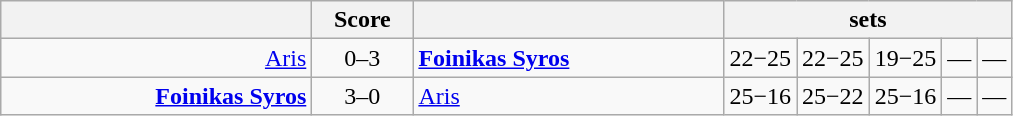<table class="wikitable" style="text-align: center; font-size:100%">
<tr>
<th width="200"></th>
<th width="60">Score</th>
<th width="200"></th>
<th width="60" colspan="5">sets</th>
</tr>
<tr>
<td style="text-align:right"><a href='#'>Aris</a></td>
<td>0–3</td>
<td style="text-align:left"><strong><a href='#'>Foinikas Syros</a></strong></td>
<td>22−25</td>
<td>22−25</td>
<td>19−25</td>
<td>—</td>
<td>—</td>
</tr>
<tr>
<td style="text-align:right"><strong><a href='#'>Foinikas Syros</a></strong></td>
<td>3–0</td>
<td style="text-align:left"><a href='#'>Aris</a></td>
<td>25−16</td>
<td>25−22</td>
<td>25−16</td>
<td>—</td>
<td>—</td>
</tr>
</table>
